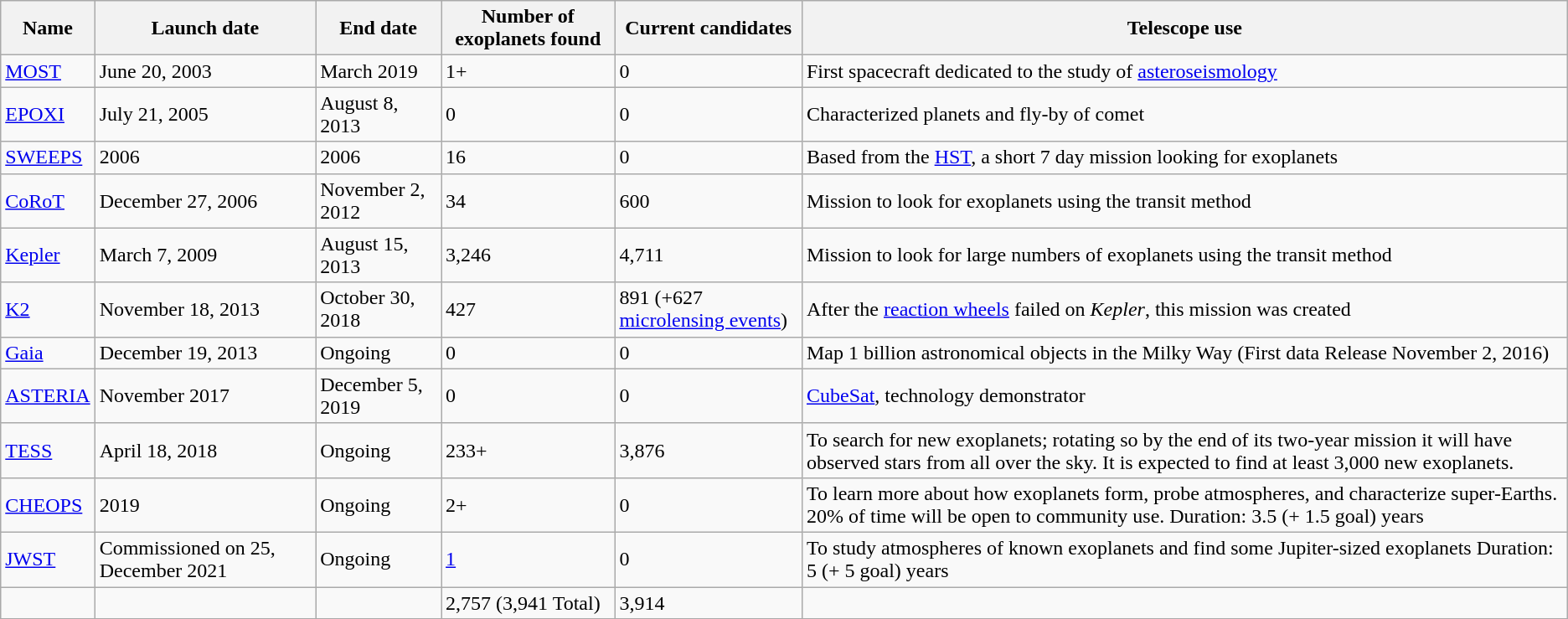<table class="wikitable sortable">
<tr>
<th>Name</th>
<th>Launch date</th>
<th>End date</th>
<th data-sort-type="number">Number of exoplanets found</th>
<th>Current candidates</th>
<th>Telescope use</th>
</tr>
<tr>
<td><a href='#'>MOST</a></td>
<td>June 20, 2003</td>
<td>March 2019</td>
<td>1+</td>
<td>0</td>
<td>First spacecraft dedicated to the study of <a href='#'>asteroseismology</a></td>
</tr>
<tr>
<td><a href='#'>EPOXI</a></td>
<td>July 21, 2005</td>
<td>August 8, 2013</td>
<td>0</td>
<td>0</td>
<td>Characterized planets and fly-by of comet</td>
</tr>
<tr>
<td><a href='#'>SWEEPS</a></td>
<td>2006</td>
<td>2006</td>
<td>16</td>
<td>0</td>
<td>Based from the <a href='#'>HST</a>, a short 7 day mission looking for exoplanets</td>
</tr>
<tr>
<td><a href='#'>CoRoT</a></td>
<td>December 27, 2006</td>
<td>November 2, 2012</td>
<td>34</td>
<td>600</td>
<td>Mission to look for exoplanets using the transit method</td>
</tr>
<tr>
<td><a href='#'>Kepler</a></td>
<td>March 7, 2009</td>
<td>August 15, 2013</td>
<td>3,246</td>
<td>4,711</td>
<td>Mission to look for large numbers of exoplanets using the transit method</td>
</tr>
<tr>
<td><a href='#'>K2</a></td>
<td>November 18, 2013</td>
<td>October 30, 2018</td>
<td>427</td>
<td>891 (+627 <a href='#'>microlensing events</a>)</td>
<td>After the <a href='#'>reaction wheels</a> failed on <em>Kepler</em>, this mission was created</td>
</tr>
<tr>
<td><a href='#'>Gaia</a></td>
<td>December 19, 2013</td>
<td>Ongoing</td>
<td>0</td>
<td>0</td>
<td>Map 1 billion astronomical objects in the Milky Way (First data Release November 2, 2016)</td>
</tr>
<tr>
<td><a href='#'>ASTERIA</a></td>
<td>November 2017</td>
<td>December 5, 2019</td>
<td>0</td>
<td>0</td>
<td><a href='#'>CubeSat</a>, technology demonstrator</td>
</tr>
<tr>
<td><a href='#'>TESS</a></td>
<td>April 18, 2018</td>
<td>Ongoing</td>
<td>233+</td>
<td>3,876</td>
<td>To search for new exoplanets; rotating so by the end of its two-year mission it will have observed stars from all over the sky. It is expected to find at least 3,000 new exoplanets.</td>
</tr>
<tr>
<td><a href='#'>CHEOPS</a></td>
<td>2019</td>
<td>Ongoing</td>
<td>2+</td>
<td>0</td>
<td>To learn more about how exoplanets form, probe atmospheres, and characterize super-Earths. 20% of time will be open to community use. Duration: 3.5 (+ 1.5 goal) years</td>
</tr>
<tr>
<td><a href='#'>JWST</a></td>
<td>Commissioned on 25, December 2021</td>
<td>Ongoing</td>
<td><a href='#'>1</a></td>
<td>0</td>
<td>To study atmospheres of known exoplanets and find some Jupiter-sized exoplanets Duration: 5 (+ 5 goal) years</td>
</tr>
<tr>
<td></td>
<td></td>
<td></td>
<td>2,757 (3,941 Total)</td>
<td>3,914</td>
<td></td>
</tr>
<tr>
</tr>
</table>
